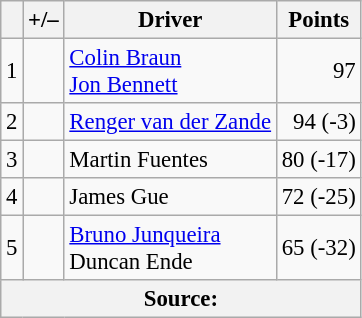<table class="wikitable" style="font-size: 95%;">
<tr>
<th scope="col"></th>
<th scope="col">+/–</th>
<th scope="col">Driver</th>
<th scope="col">Points</th>
</tr>
<tr>
<td align=center>1</td>
<td align="left"></td>
<td> <a href='#'>Colin Braun</a><br> <a href='#'>Jon Bennett</a></td>
<td align=right>97</td>
</tr>
<tr>
<td align=center>2</td>
<td align="left"></td>
<td> <a href='#'>Renger van der Zande</a></td>
<td align=right>94 (-3)</td>
</tr>
<tr>
<td align=center>3</td>
<td align="left"></td>
<td> Martin Fuentes</td>
<td align=right>80 (-17)</td>
</tr>
<tr>
<td align=center>4</td>
<td align="left"></td>
<td> James Gue</td>
<td align=right>72 (-25)</td>
</tr>
<tr>
<td align=center>5</td>
<td align="left"></td>
<td> <a href='#'>Bruno Junqueira</a><br> Duncan Ende</td>
<td align=right>65 (-32)</td>
</tr>
<tr>
<th colspan=5>Source:</th>
</tr>
</table>
